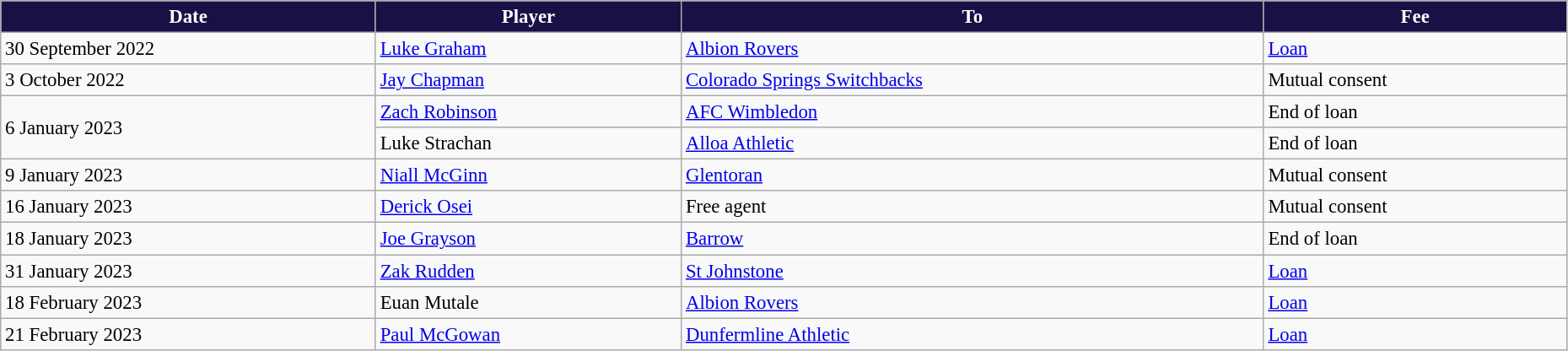<table class="wikitable" style="text-align:left; font-size:95%;width:98%;">
<tr>
<th style="background:#181146; color:white;">Date</th>
<th style="background:#181146; color:white;">Player</th>
<th style="background:#181146; color:white;">To</th>
<th style="background:#181146; color:white;">Fee</th>
</tr>
<tr>
<td>30 September 2022</td>
<td> <a href='#'>Luke Graham</a></td>
<td> <a href='#'>Albion Rovers</a></td>
<td><a href='#'>Loan</a></td>
</tr>
<tr>
<td>3 October 2022</td>
<td> <a href='#'>Jay Chapman</a></td>
<td> <a href='#'>Colorado Springs Switchbacks</a></td>
<td>Mutual consent</td>
</tr>
<tr>
<td rowspan="2">6 January 2023</td>
<td> <a href='#'>Zach Robinson</a></td>
<td> <a href='#'>AFC Wimbledon</a></td>
<td>End of loan</td>
</tr>
<tr>
<td> Luke Strachan</td>
<td> <a href='#'>Alloa Athletic</a></td>
<td>End of loan</td>
</tr>
<tr>
<td>9 January 2023</td>
<td> <a href='#'>Niall McGinn</a></td>
<td> <a href='#'>Glentoran</a></td>
<td>Mutual consent</td>
</tr>
<tr>
<td>16 January 2023</td>
<td> <a href='#'>Derick Osei</a></td>
<td>Free agent</td>
<td>Mutual consent</td>
</tr>
<tr>
<td>18 January 2023</td>
<td> <a href='#'>Joe Grayson</a></td>
<td> <a href='#'>Barrow</a></td>
<td>End of loan</td>
</tr>
<tr>
<td>31 January 2023</td>
<td> <a href='#'>Zak Rudden</a></td>
<td> <a href='#'>St Johnstone</a></td>
<td><a href='#'>Loan</a></td>
</tr>
<tr>
<td>18 February 2023</td>
<td> Euan Mutale</td>
<td> <a href='#'>Albion Rovers</a></td>
<td><a href='#'>Loan</a></td>
</tr>
<tr>
<td>21 February 2023</td>
<td> <a href='#'>Paul McGowan</a></td>
<td> <a href='#'>Dunfermline Athletic</a></td>
<td><a href='#'>Loan</a></td>
</tr>
</table>
